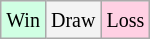<table class="wikitable">
<tr>
<td style="background-color: #d0ffe3;"><small>Win</small></td>
<td style="background-color: #f3f3f3;"><small>Draw</small></td>
<td style="background-color: #ffd0e3;"><small>Loss</small></td>
</tr>
</table>
